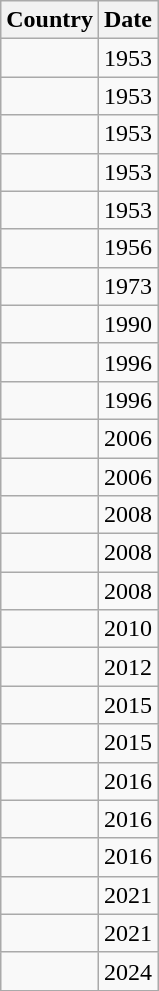<table class="wikitable sortable">
<tr>
<th>Country</th>
<th>Date</th>
</tr>
<tr>
<td></td>
<td>1953</td>
</tr>
<tr>
<td></td>
<td>1953</td>
</tr>
<tr>
<td></td>
<td>1953</td>
</tr>
<tr>
<td></td>
<td>1953</td>
</tr>
<tr>
<td></td>
<td>1953</td>
</tr>
<tr>
<td></td>
<td>1956</td>
</tr>
<tr>
<td></td>
<td>1973</td>
</tr>
<tr>
<td></td>
<td>1990</td>
</tr>
<tr>
<td></td>
<td>1996</td>
</tr>
<tr>
<td></td>
<td>1996</td>
</tr>
<tr>
<td></td>
<td>2006</td>
</tr>
<tr>
<td></td>
<td>2006</td>
</tr>
<tr>
<td></td>
<td>2008</td>
</tr>
<tr>
<td></td>
<td>2008</td>
</tr>
<tr>
<td></td>
<td>2008</td>
</tr>
<tr>
<td></td>
<td>2010</td>
</tr>
<tr>
<td></td>
<td>2012</td>
</tr>
<tr>
<td></td>
<td>2015</td>
</tr>
<tr>
<td></td>
<td>2015</td>
</tr>
<tr>
<td></td>
<td>2016</td>
</tr>
<tr>
<td></td>
<td>2016</td>
</tr>
<tr>
<td></td>
<td>2016</td>
</tr>
<tr>
<td></td>
<td>2021</td>
</tr>
<tr>
<td></td>
<td>2021</td>
</tr>
<tr>
<td></td>
<td>2024</td>
</tr>
</table>
